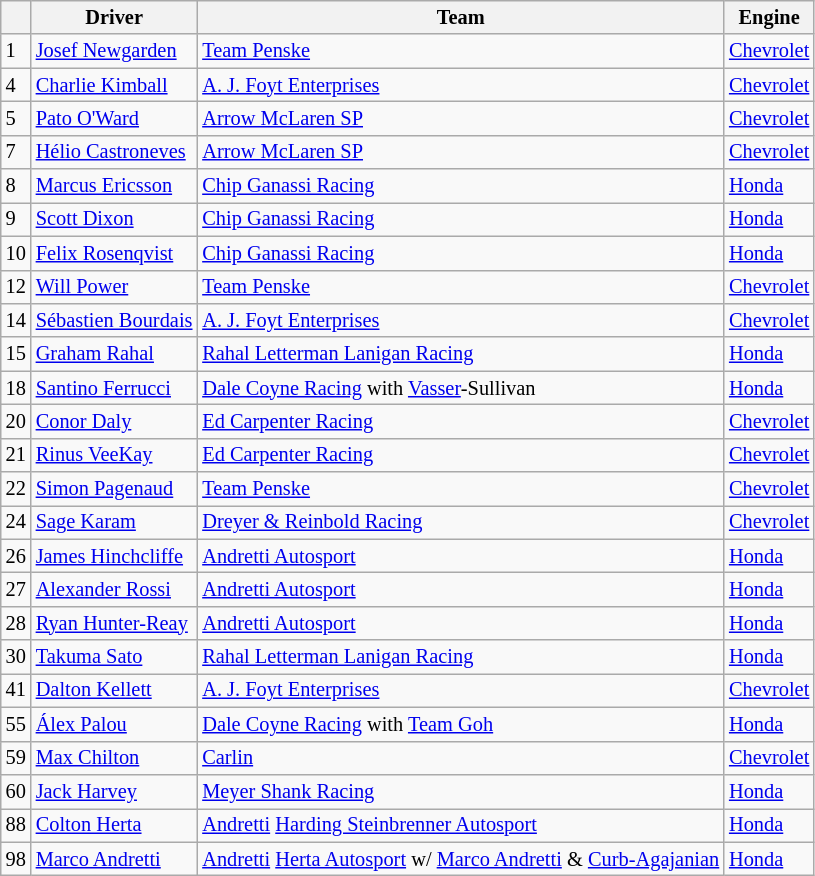<table class="wikitable" style="font-size: 85%;">
<tr>
<th align="center"></th>
<th>Driver</th>
<th>Team</th>
<th>Engine</th>
</tr>
<tr>
<td>1</td>
<td> <a href='#'>Josef Newgarden</a></td>
<td><a href='#'>Team Penske</a></td>
<td><a href='#'>Chevrolet</a></td>
</tr>
<tr>
<td>4</td>
<td> <a href='#'>Charlie Kimball</a></td>
<td><a href='#'>A. J. Foyt Enterprises</a></td>
<td><a href='#'>Chevrolet</a></td>
</tr>
<tr>
<td>5</td>
<td> <a href='#'>Pato O'Ward</a></td>
<td><a href='#'>Arrow McLaren SP</a></td>
<td><a href='#'>Chevrolet</a></td>
</tr>
<tr>
<td>7</td>
<td> <a href='#'>Hélio Castroneves</a></td>
<td><a href='#'>Arrow McLaren SP</a></td>
<td><a href='#'>Chevrolet</a></td>
</tr>
<tr>
<td>8</td>
<td> <a href='#'>Marcus Ericsson</a></td>
<td><a href='#'>Chip Ganassi Racing</a></td>
<td><a href='#'>Honda</a></td>
</tr>
<tr>
<td>9</td>
<td> <a href='#'>Scott Dixon</a> <strong></strong></td>
<td><a href='#'>Chip Ganassi Racing</a></td>
<td><a href='#'>Honda</a></td>
</tr>
<tr>
<td>10</td>
<td> <a href='#'>Felix Rosenqvist</a></td>
<td><a href='#'>Chip Ganassi Racing</a></td>
<td><a href='#'>Honda</a></td>
</tr>
<tr>
<td>12</td>
<td> <a href='#'>Will Power</a> <strong></strong></td>
<td><a href='#'>Team Penske</a></td>
<td><a href='#'>Chevrolet</a></td>
</tr>
<tr>
<td>14</td>
<td> <a href='#'>Sébastien Bourdais</a></td>
<td><a href='#'>A. J. Foyt Enterprises</a></td>
<td><a href='#'>Chevrolet</a></td>
</tr>
<tr>
<td>15</td>
<td> <a href='#'>Graham Rahal</a></td>
<td><a href='#'>Rahal Letterman Lanigan Racing</a></td>
<td><a href='#'>Honda</a></td>
</tr>
<tr>
<td>18</td>
<td> <a href='#'>Santino Ferrucci</a></td>
<td><a href='#'>Dale Coyne Racing</a> with <a href='#'>Vasser</a>-Sullivan</td>
<td><a href='#'>Honda</a></td>
</tr>
<tr>
<td>20</td>
<td> <a href='#'>Conor Daly</a></td>
<td><a href='#'>Ed Carpenter Racing</a></td>
<td><a href='#'>Chevrolet</a></td>
</tr>
<tr>
<td>21</td>
<td> <a href='#'>Rinus VeeKay</a> <strong></strong></td>
<td><a href='#'>Ed Carpenter Racing</a></td>
<td><a href='#'>Chevrolet</a></td>
</tr>
<tr>
<td>22</td>
<td> <a href='#'>Simon Pagenaud</a> <strong></strong></td>
<td><a href='#'>Team Penske</a></td>
<td><a href='#'>Chevrolet</a></td>
</tr>
<tr>
<td>24</td>
<td> <a href='#'>Sage Karam</a></td>
<td><a href='#'>Dreyer & Reinbold Racing</a></td>
<td><a href='#'>Chevrolet</a></td>
</tr>
<tr>
<td>26</td>
<td> <a href='#'>James Hinchcliffe</a></td>
<td><a href='#'>Andretti Autosport</a></td>
<td><a href='#'>Honda</a></td>
</tr>
<tr>
<td>27</td>
<td> <a href='#'>Alexander Rossi</a></td>
<td><a href='#'>Andretti Autosport</a></td>
<td><a href='#'>Honda</a></td>
</tr>
<tr>
<td>28</td>
<td> <a href='#'>Ryan Hunter-Reay</a></td>
<td><a href='#'>Andretti Autosport</a></td>
<td><a href='#'>Honda</a></td>
</tr>
<tr>
<td>30</td>
<td> <a href='#'>Takuma Sato</a></td>
<td><a href='#'>Rahal Letterman Lanigan Racing</a></td>
<td><a href='#'>Honda</a></td>
</tr>
<tr>
<td>41</td>
<td> <a href='#'>Dalton Kellett</a> <strong></strong></td>
<td><a href='#'>A. J. Foyt Enterprises</a></td>
<td><a href='#'>Chevrolet</a></td>
</tr>
<tr>
<td>55</td>
<td> <a href='#'>Álex Palou</a> <strong></strong></td>
<td><a href='#'>Dale Coyne Racing</a> with <a href='#'>Team Goh</a></td>
<td><a href='#'>Honda</a></td>
</tr>
<tr>
<td>59</td>
<td> <a href='#'>Max Chilton</a></td>
<td><a href='#'>Carlin</a></td>
<td><a href='#'>Chevrolet</a></td>
</tr>
<tr>
<td>60</td>
<td> <a href='#'>Jack Harvey</a></td>
<td><a href='#'>Meyer Shank Racing</a></td>
<td><a href='#'>Honda</a></td>
</tr>
<tr>
<td>88</td>
<td> <a href='#'>Colton Herta</a></td>
<td><a href='#'>Andretti</a> <a href='#'>Harding Steinbrenner Autosport</a></td>
<td><a href='#'>Honda</a></td>
</tr>
<tr>
<td>98</td>
<td> <a href='#'>Marco Andretti</a></td>
<td><a href='#'>Andretti</a> <a href='#'>Herta Autosport</a> w/ <a href='#'>Marco Andretti</a> & <a href='#'>Curb-Agajanian</a></td>
<td><a href='#'>Honda</a></td>
</tr>
</table>
